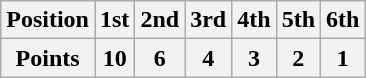<table class="wikitable">
<tr>
<th>Position</th>
<th>1st</th>
<th>2nd</th>
<th>3rd</th>
<th>4th</th>
<th>5th</th>
<th>6th</th>
</tr>
<tr>
<th>Points</th>
<th>10</th>
<th>6</th>
<th>4</th>
<th>3</th>
<th>2</th>
<th>1</th>
</tr>
</table>
